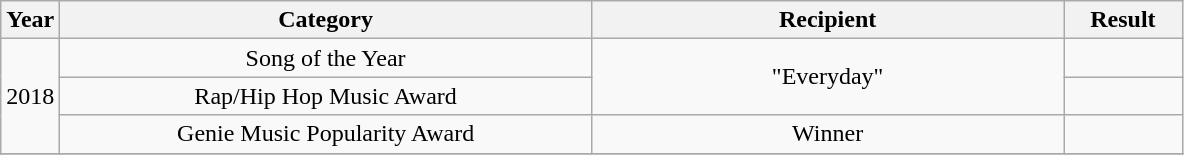<table class="wikitable" style="text-align:center">
<tr>
<th width="5%">Year</th>
<th width="45%">Category</th>
<th width="40%">Recipient</th>
<th width="10%">Result</th>
</tr>
<tr>
<td rowspan=3>2018</td>
<td>Song of the Year</td>
<td rowspan=2>"Everyday"</td>
<td></td>
</tr>
<tr>
<td>Rap/Hip Hop Music Award</td>
<td></td>
</tr>
<tr>
<td>Genie Music Popularity Award</td>
<td>Winner</td>
<td></td>
</tr>
<tr>
</tr>
</table>
